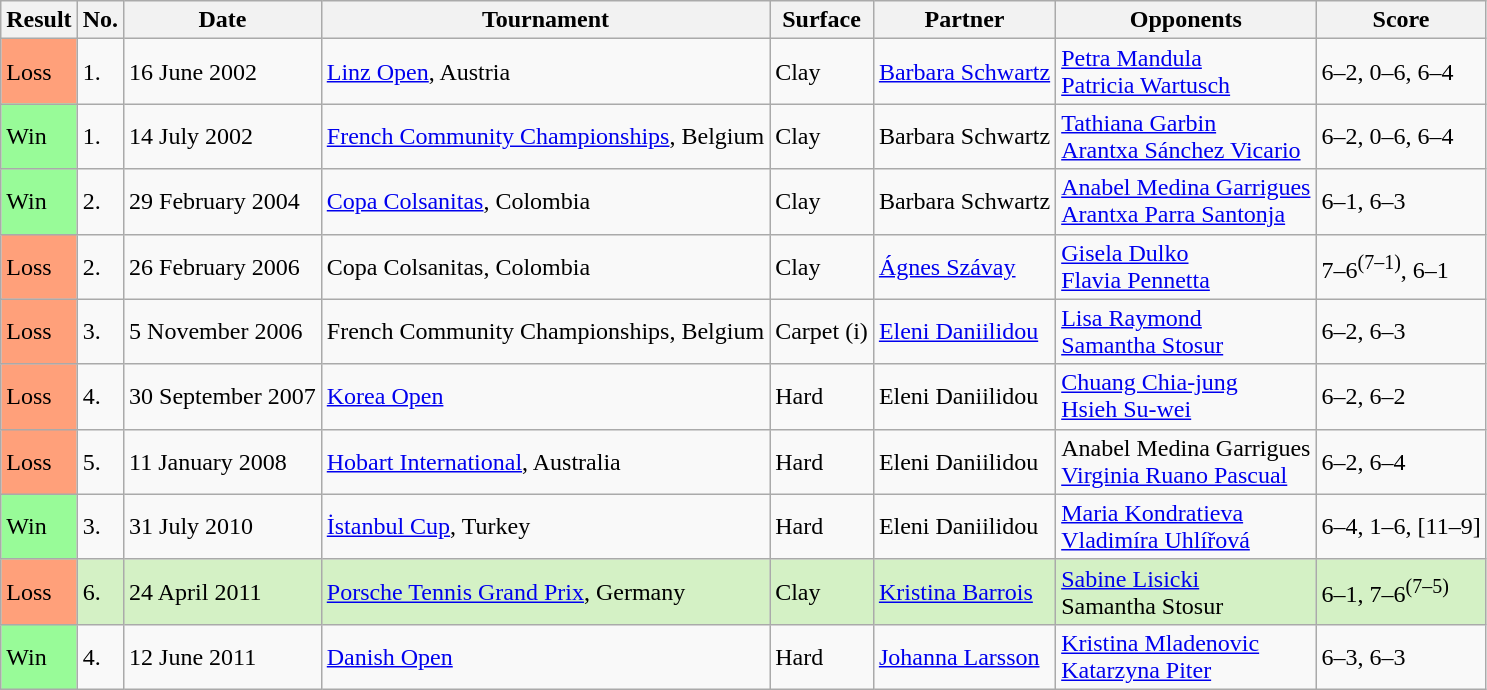<table class="wikitable sortable" style="text-align:left">
<tr>
<th>Result</th>
<th>No.</th>
<th>Date</th>
<th>Tournament</th>
<th>Surface</th>
<th>Partner</th>
<th>Opponents</th>
<th class="unsortable">Score</th>
</tr>
<tr>
<td style="background:#ffa07a;">Loss</td>
<td>1.</td>
<td>16 June 2002</td>
<td><a href='#'>Linz Open</a>, Austria</td>
<td>Clay</td>
<td> <a href='#'>Barbara Schwartz</a></td>
<td> <a href='#'>Petra Mandula</a> <br>  <a href='#'>Patricia Wartusch</a></td>
<td>6–2, 0–6, 6–4</td>
</tr>
<tr>
<td style="background:#98fb98;">Win</td>
<td>1.</td>
<td>14 July 2002</td>
<td><a href='#'>French Community Championships</a>, Belgium</td>
<td>Clay</td>
<td> Barbara Schwartz</td>
<td> <a href='#'>Tathiana Garbin</a> <br>  <a href='#'>Arantxa Sánchez Vicario</a></td>
<td>6–2, 0–6, 6–4</td>
</tr>
<tr>
<td style="background:#98fb98;">Win</td>
<td>2.</td>
<td>29 February 2004</td>
<td><a href='#'>Copa Colsanitas</a>, Colombia</td>
<td>Clay</td>
<td> Barbara Schwartz</td>
<td> <a href='#'>Anabel Medina Garrigues</a> <br>  <a href='#'>Arantxa Parra Santonja</a></td>
<td>6–1, 6–3</td>
</tr>
<tr>
<td style="background:#ffa07a;">Loss</td>
<td>2.</td>
<td>26 February 2006</td>
<td>Copa Colsanitas, Colombia</td>
<td>Clay</td>
<td> <a href='#'>Ágnes Szávay</a></td>
<td> <a href='#'>Gisela Dulko</a> <br>  <a href='#'>Flavia Pennetta</a></td>
<td>7–6<sup>(7–1)</sup>, 6–1</td>
</tr>
<tr>
<td style="background:#ffa07a;">Loss</td>
<td>3.</td>
<td>5 November 2006</td>
<td>French Community Championships, Belgium</td>
<td>Carpet (i)</td>
<td> <a href='#'>Eleni Daniilidou</a></td>
<td> <a href='#'>Lisa Raymond</a> <br>  <a href='#'>Samantha Stosur</a></td>
<td>6–2, 6–3</td>
</tr>
<tr>
<td style="background:#ffa07a;">Loss</td>
<td>4.</td>
<td>30 September 2007</td>
<td><a href='#'>Korea Open</a></td>
<td>Hard</td>
<td> Eleni Daniilidou</td>
<td> <a href='#'>Chuang Chia-jung</a> <br>  <a href='#'>Hsieh Su-wei</a></td>
<td>6–2, 6–2</td>
</tr>
<tr>
<td style="background:#ffa07a;">Loss</td>
<td>5.</td>
<td>11 January 2008</td>
<td><a href='#'>Hobart International</a>, Australia</td>
<td>Hard</td>
<td> Eleni Daniilidou</td>
<td> Anabel Medina Garrigues <br>  <a href='#'>Virginia Ruano Pascual</a></td>
<td>6–2, 6–4</td>
</tr>
<tr>
<td style="background:#98fb98;">Win</td>
<td>3.</td>
<td>31 July 2010</td>
<td><a href='#'>İstanbul Cup</a>, Turkey</td>
<td>Hard</td>
<td> Eleni Daniilidou</td>
<td> <a href='#'>Maria Kondratieva</a> <br>  <a href='#'>Vladimíra Uhlířová</a></td>
<td>6–4, 1–6, [11–9]</td>
</tr>
<tr bgcolor=#d4f1c5>
<td style="background:#ffa07a;">Loss</td>
<td>6.</td>
<td>24 April 2011</td>
<td><a href='#'>Porsche Tennis Grand Prix</a>, Germany</td>
<td>Clay</td>
<td> <a href='#'>Kristina Barrois</a></td>
<td> <a href='#'>Sabine Lisicki</a> <br>  Samantha Stosur</td>
<td>6–1, 7–6<sup>(7–5)</sup></td>
</tr>
<tr>
<td style="background:#98fb98;">Win</td>
<td>4.</td>
<td>12 June 2011</td>
<td><a href='#'>Danish Open</a></td>
<td>Hard</td>
<td> <a href='#'>Johanna Larsson</a></td>
<td> <a href='#'>Kristina Mladenovic</a> <br>  <a href='#'>Katarzyna Piter</a></td>
<td>6–3, 6–3</td>
</tr>
</table>
